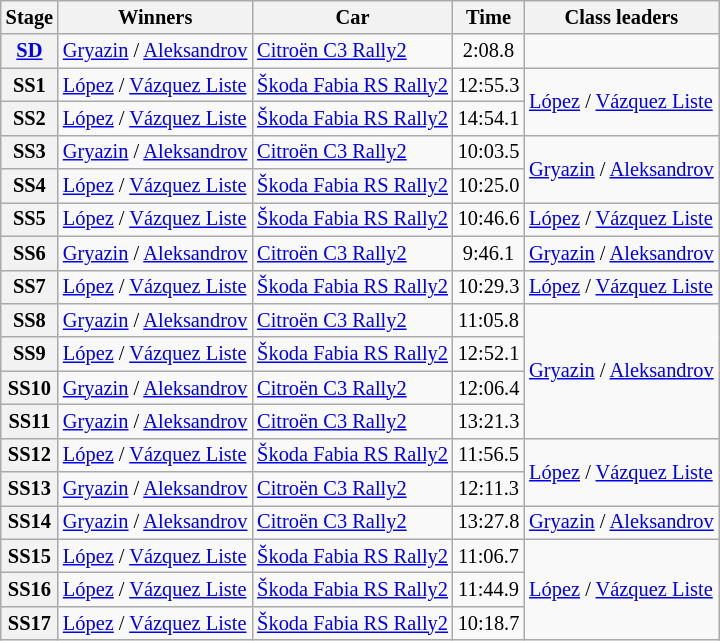<table class="wikitable" style="font-size:85%">
<tr>
<th>Stage</th>
<th>Winners</th>
<th>Car</th>
<th>Time</th>
<th>Class leaders</th>
</tr>
<tr>
<th><a href='#'>SD</a></th>
<td><a href='#'>Gryazin</a> / <a href='#'>Aleksandrov</a></td>
<td><a href='#'>Citroën C3 Rally2</a></td>
<td align="center">2:08.8</td>
<td></td>
</tr>
<tr>
<th>SS1</th>
<td><a href='#'>López</a> / <a href='#'>Vázquez Liste</a></td>
<td><a href='#'>Škoda Fabia RS Rally2</a></td>
<td align="center">12:55.3</td>
<td rowspan="2"><a href='#'>López</a> / <a href='#'>Vázquez Liste</a></td>
</tr>
<tr>
<th>SS2</th>
<td><a href='#'>López</a> / <a href='#'>Vázquez Liste</a></td>
<td><a href='#'>Škoda Fabia RS Rally2</a></td>
<td align="center">14:54.1</td>
</tr>
<tr>
<th>SS3</th>
<td><a href='#'>Gryazin</a> / <a href='#'>Aleksandrov</a></td>
<td><a href='#'>Citroën C3 Rally2</a></td>
<td align="center">10:03.5</td>
<td rowspan="2"><a href='#'>Gryazin</a> / <a href='#'>Aleksandrov</a></td>
</tr>
<tr>
<th>SS4</th>
<td><a href='#'>López</a> / <a href='#'>Vázquez Liste</a></td>
<td><a href='#'>Škoda Fabia RS Rally2</a></td>
<td align="center">10:25.0</td>
</tr>
<tr>
<th>SS5</th>
<td><a href='#'>López</a> / <a href='#'>Vázquez Liste</a></td>
<td><a href='#'>Škoda Fabia RS Rally2</a></td>
<td align="center">10:46.6</td>
<td><a href='#'>López</a> / <a href='#'>Vázquez Liste</a></td>
</tr>
<tr>
<th>SS6</th>
<td><a href='#'>Gryazin</a> / <a href='#'>Aleksandrov</a></td>
<td><a href='#'>Citroën C3 Rally2</a></td>
<td align="center">9:46.1</td>
<td><a href='#'>Gryazin</a> / <a href='#'>Aleksandrov</a></td>
</tr>
<tr>
<th>SS7</th>
<td><a href='#'>López</a> / <a href='#'>Vázquez Liste</a></td>
<td><a href='#'>Škoda Fabia RS Rally2</a></td>
<td align="center">10:29.3</td>
<td><a href='#'>López</a> / <a href='#'>Vázquez Liste</a></td>
</tr>
<tr>
<th>SS8</th>
<td><a href='#'>Gryazin</a> / <a href='#'>Aleksandrov</a></td>
<td><a href='#'>Citroën C3 Rally2</a></td>
<td align="center">11:05.8</td>
<td rowspan="4"><a href='#'>Gryazin</a> / <a href='#'>Aleksandrov</a></td>
</tr>
<tr>
<th>SS9</th>
<td><a href='#'>López</a> / <a href='#'>Vázquez Liste</a></td>
<td><a href='#'>Škoda Fabia RS Rally2</a></td>
<td align="center">12:52.1</td>
</tr>
<tr>
<th>SS10</th>
<td><a href='#'>Gryazin</a> / <a href='#'>Aleksandrov</a></td>
<td><a href='#'>Citroën C3 Rally2</a></td>
<td align="center">12:06.4</td>
</tr>
<tr>
<th>SS11</th>
<td><a href='#'>Gryazin</a> / <a href='#'>Aleksandrov</a></td>
<td><a href='#'>Citroën C3 Rally2</a></td>
<td align="center">13:21.3</td>
</tr>
<tr>
<th>SS12</th>
<td><a href='#'>López</a> / <a href='#'>Vázquez Liste</a></td>
<td><a href='#'>Škoda Fabia RS Rally2</a></td>
<td align="center">11:56.5</td>
<td rowspan="2"><a href='#'>López</a> / <a href='#'>Vázquez Liste</a></td>
</tr>
<tr>
<th>SS13</th>
<td><a href='#'>Gryazin</a> / <a href='#'>Aleksandrov</a></td>
<td><a href='#'>Citroën C3 Rally2</a></td>
<td align="center">12:11.3</td>
</tr>
<tr>
<th>SS14</th>
<td><a href='#'>Gryazin</a> / <a href='#'>Aleksandrov</a></td>
<td><a href='#'>Citroën C3 Rally2</a></td>
<td align="center">13:27.8</td>
<td><a href='#'>Gryazin</a> / <a href='#'>Aleksandrov</a></td>
</tr>
<tr>
<th>SS15</th>
<td><a href='#'>López</a> / <a href='#'>Vázquez Liste</a></td>
<td><a href='#'>Škoda Fabia RS Rally2</a></td>
<td align="center">11:06.7</td>
<td rowspan="3"><a href='#'>López</a> / <a href='#'>Vázquez Liste</a></td>
</tr>
<tr>
<th>SS16</th>
<td><a href='#'>López</a> / <a href='#'>Vázquez Liste</a></td>
<td><a href='#'>Škoda Fabia RS Rally2</a></td>
<td align="center">11:44.9</td>
</tr>
<tr>
<th>SS17</th>
<td><a href='#'>López</a> / <a href='#'>Vázquez Liste</a></td>
<td><a href='#'>Škoda Fabia RS Rally2</a></td>
<td align="center">10:18.7</td>
</tr>
</table>
